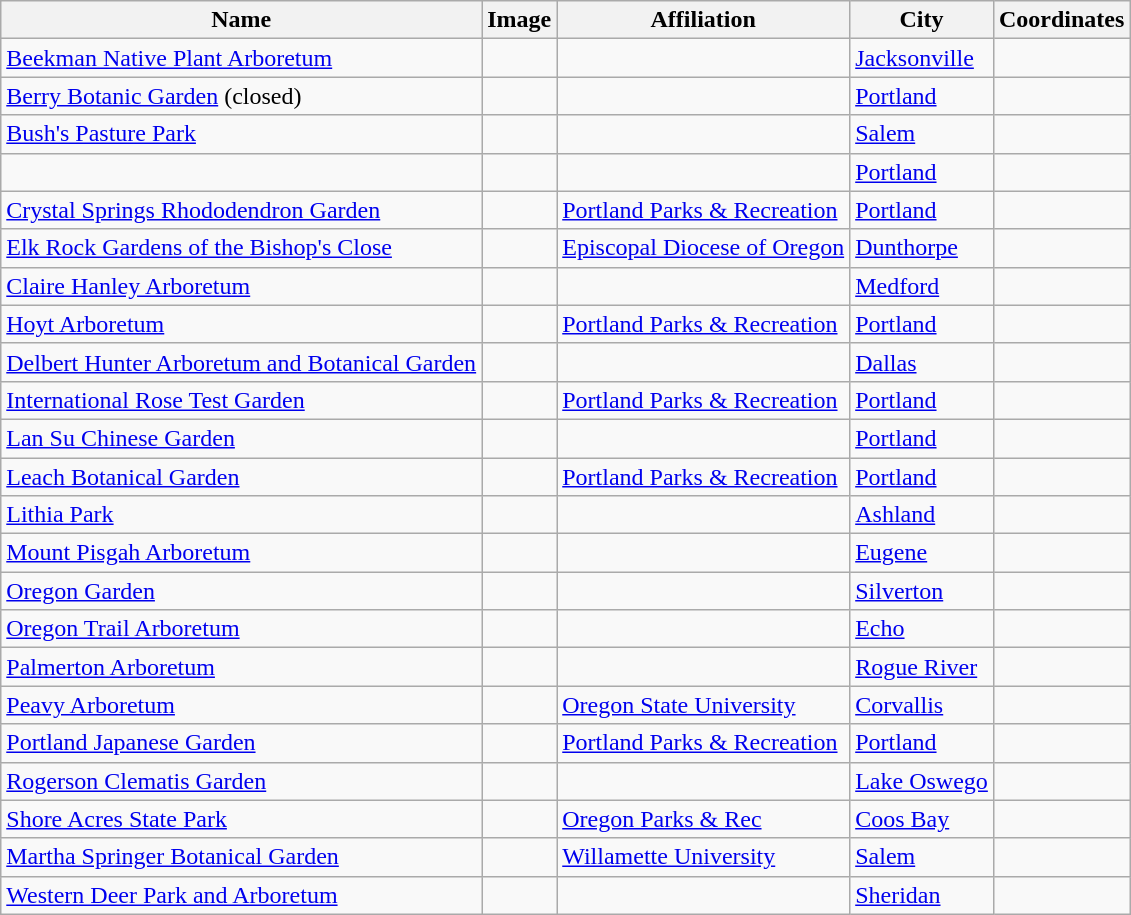<table class="sortable wikitable">
<tr>
<th scope="col">Name</th>
<th scope="col">Image</th>
<th scope="col">Affiliation</th>
<th scope="col">City</th>
<th scope="col">Coordinates</th>
</tr>
<tr>
<td><a href='#'>Beekman Native Plant Arboretum</a></td>
<td></td>
<td></td>
<td><a href='#'>Jacksonville</a></td>
<td></td>
</tr>
<tr>
<td><a href='#'>Berry Botanic Garden</a> (closed)</td>
<td></td>
<td></td>
<td><a href='#'>Portland</a></td>
<td></td>
</tr>
<tr>
<td><a href='#'>Bush's Pasture Park</a></td>
<td></td>
<td></td>
<td><a href='#'>Salem</a></td>
<td></td>
</tr>
<tr>
<td></td>
<td></td>
<td></td>
<td><a href='#'>Portland</a></td>
<td></td>
</tr>
<tr>
<td><a href='#'>Crystal Springs Rhododendron Garden</a></td>
<td></td>
<td><a href='#'>Portland Parks & Recreation</a></td>
<td><a href='#'>Portland</a></td>
<td></td>
</tr>
<tr>
<td><a href='#'>Elk Rock Gardens of the Bishop's Close</a></td>
<td></td>
<td><a href='#'>Episcopal Diocese of Oregon</a></td>
<td><a href='#'>Dunthorpe</a></td>
<td></td>
</tr>
<tr>
<td><a href='#'>Claire Hanley Arboretum</a></td>
<td></td>
<td></td>
<td><a href='#'>Medford</a></td>
<td></td>
</tr>
<tr>
<td><a href='#'>Hoyt Arboretum</a></td>
<td></td>
<td><a href='#'>Portland Parks & Recreation</a></td>
<td><a href='#'>Portland</a></td>
<td></td>
</tr>
<tr>
<td><a href='#'>Delbert Hunter Arboretum and Botanical Garden</a></td>
<td></td>
<td></td>
<td><a href='#'>Dallas</a></td>
<td></td>
</tr>
<tr>
<td><a href='#'>International Rose Test Garden</a></td>
<td></td>
<td><a href='#'>Portland Parks & Recreation</a></td>
<td><a href='#'>Portland</a></td>
<td></td>
</tr>
<tr>
<td><a href='#'>Lan Su Chinese Garden</a></td>
<td></td>
<td></td>
<td><a href='#'>Portland</a></td>
<td></td>
</tr>
<tr>
<td><a href='#'>Leach Botanical Garden</a></td>
<td></td>
<td><a href='#'>Portland Parks & Recreation</a></td>
<td><a href='#'>Portland</a></td>
<td></td>
</tr>
<tr>
<td><a href='#'>Lithia Park</a></td>
<td></td>
<td></td>
<td><a href='#'>Ashland</a></td>
<td></td>
</tr>
<tr>
<td><a href='#'>Mount Pisgah Arboretum</a></td>
<td></td>
<td></td>
<td><a href='#'>Eugene</a></td>
<td></td>
</tr>
<tr>
<td><a href='#'>Oregon Garden</a></td>
<td></td>
<td></td>
<td><a href='#'>Silverton</a></td>
<td></td>
</tr>
<tr>
<td><a href='#'>Oregon Trail Arboretum</a></td>
<td></td>
<td></td>
<td><a href='#'>Echo</a></td>
<td></td>
</tr>
<tr>
<td><a href='#'>Palmerton Arboretum</a></td>
<td></td>
<td></td>
<td><a href='#'>Rogue River</a></td>
<td></td>
</tr>
<tr>
<td><a href='#'>Peavy Arboretum</a></td>
<td></td>
<td><a href='#'>Oregon State University</a></td>
<td><a href='#'>Corvallis</a></td>
<td></td>
</tr>
<tr>
<td><a href='#'>Portland Japanese Garden</a></td>
<td></td>
<td><a href='#'>Portland Parks & Recreation</a></td>
<td><a href='#'>Portland</a></td>
<td></td>
</tr>
<tr>
<td><a href='#'>Rogerson Clematis Garden</a></td>
<td></td>
<td></td>
<td><a href='#'>Lake Oswego</a></td>
<td></td>
</tr>
<tr>
<td><a href='#'>Shore Acres State Park</a></td>
<td></td>
<td><a href='#'>Oregon Parks & Rec</a></td>
<td><a href='#'>Coos Bay</a></td>
<td></td>
</tr>
<tr>
<td><a href='#'>Martha Springer Botanical Garden</a></td>
<td></td>
<td><a href='#'>Willamette University</a></td>
<td><a href='#'>Salem</a></td>
<td></td>
</tr>
<tr>
<td><a href='#'>Western Deer Park and Arboretum</a></td>
<td></td>
<td></td>
<td><a href='#'>Sheridan</a></td>
<td></td>
</tr>
</table>
